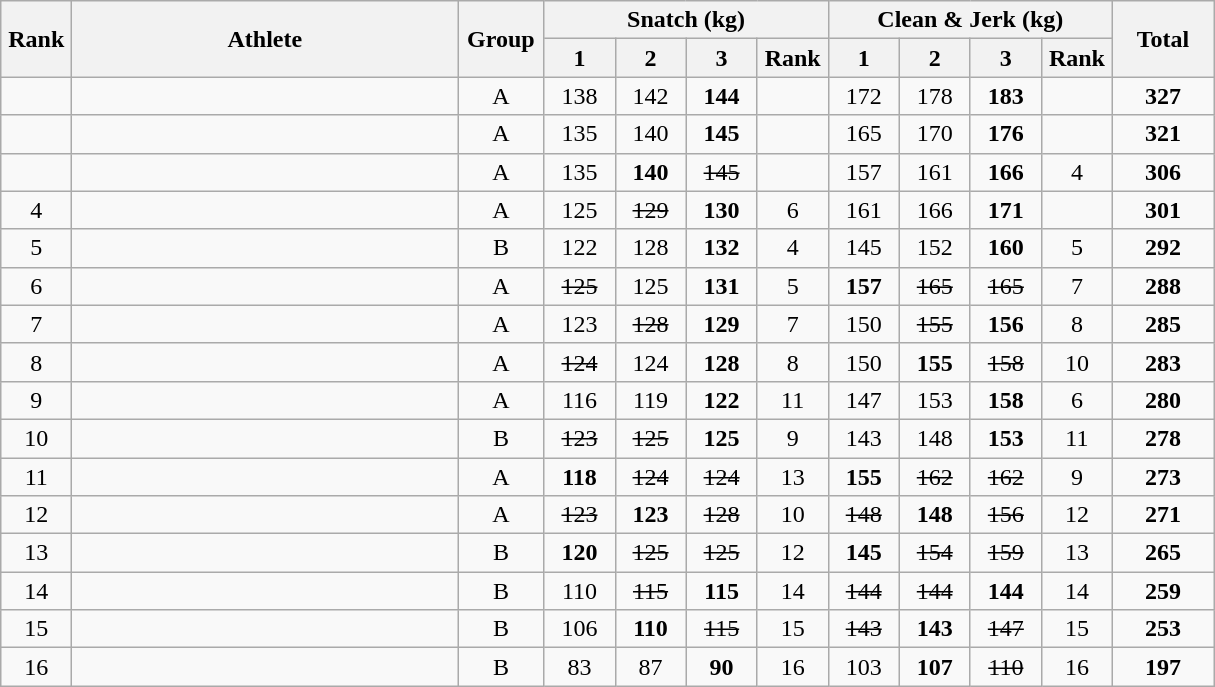<table class = "wikitable" style="text-align:center;">
<tr>
<th rowspan=2 width=40>Rank</th>
<th rowspan=2 width=250>Athlete</th>
<th rowspan=2 width=50>Group</th>
<th colspan=4>Snatch (kg)</th>
<th colspan=4>Clean & Jerk (kg)</th>
<th rowspan=2 width=60>Total</th>
</tr>
<tr>
<th width=40>1</th>
<th width=40>2</th>
<th width=40>3</th>
<th width=40>Rank</th>
<th width=40>1</th>
<th width=40>2</th>
<th width=40>3</th>
<th width=40>Rank</th>
</tr>
<tr>
<td></td>
<td align=left></td>
<td>A</td>
<td>138</td>
<td>142</td>
<td><strong>144</strong></td>
<td></td>
<td>172</td>
<td>178</td>
<td><strong>183</strong></td>
<td></td>
<td><strong>327</strong></td>
</tr>
<tr>
<td></td>
<td align=left></td>
<td>A</td>
<td>135</td>
<td>140</td>
<td><strong>145</strong></td>
<td></td>
<td>165</td>
<td>170</td>
<td><strong>176</strong></td>
<td></td>
<td><strong>321</strong></td>
</tr>
<tr>
<td></td>
<td align=left></td>
<td>A</td>
<td>135</td>
<td><strong>140</strong></td>
<td><s>145</s></td>
<td></td>
<td>157</td>
<td>161</td>
<td><strong>166</strong></td>
<td>4</td>
<td><strong>306</strong></td>
</tr>
<tr>
<td>4</td>
<td align=left></td>
<td>A</td>
<td>125</td>
<td><s>129</s></td>
<td><strong>130</strong></td>
<td>6</td>
<td>161</td>
<td>166</td>
<td><strong>171</strong></td>
<td></td>
<td><strong>301</strong></td>
</tr>
<tr>
<td>5</td>
<td align=left></td>
<td>B</td>
<td>122</td>
<td>128</td>
<td><strong>132</strong></td>
<td>4</td>
<td>145</td>
<td>152</td>
<td><strong>160</strong></td>
<td>5</td>
<td><strong>292</strong></td>
</tr>
<tr>
<td>6</td>
<td align=left></td>
<td>A</td>
<td><s>125</s></td>
<td>125</td>
<td><strong>131</strong></td>
<td>5</td>
<td><strong>157</strong></td>
<td><s>165</s></td>
<td><s>165</s></td>
<td>7</td>
<td><strong>288</strong></td>
</tr>
<tr>
<td>7</td>
<td align=left></td>
<td>A</td>
<td>123</td>
<td><s>128</s></td>
<td><strong>129</strong></td>
<td>7</td>
<td>150</td>
<td><s>155</s></td>
<td><strong>156</strong></td>
<td>8</td>
<td><strong>285</strong></td>
</tr>
<tr>
<td>8</td>
<td align=left></td>
<td>A</td>
<td><s>124</s></td>
<td>124</td>
<td><strong>128</strong></td>
<td>8</td>
<td>150</td>
<td><strong>155</strong></td>
<td><s>158</s></td>
<td>10</td>
<td><strong>283</strong></td>
</tr>
<tr>
<td>9</td>
<td align=left></td>
<td>A</td>
<td>116</td>
<td>119</td>
<td><strong>122</strong></td>
<td>11</td>
<td>147</td>
<td>153</td>
<td><strong>158</strong></td>
<td>6</td>
<td><strong>280</strong></td>
</tr>
<tr>
<td>10</td>
<td align=left></td>
<td>B</td>
<td><s>123</s></td>
<td><s>125</s></td>
<td><strong>125</strong></td>
<td>9</td>
<td>143</td>
<td>148</td>
<td><strong>153</strong></td>
<td>11</td>
<td><strong>278</strong></td>
</tr>
<tr>
<td>11</td>
<td align=left></td>
<td>A</td>
<td><strong>118</strong></td>
<td><s>124</s></td>
<td><s>124</s></td>
<td>13</td>
<td><strong>155</strong></td>
<td><s>162</s></td>
<td><s>162</s></td>
<td>9</td>
<td><strong>273</strong></td>
</tr>
<tr>
<td>12</td>
<td align=left></td>
<td>A</td>
<td><s>123</s></td>
<td><strong>123</strong></td>
<td><s>128</s></td>
<td>10</td>
<td><s>148</s></td>
<td><strong>148</strong></td>
<td><s>156</s></td>
<td>12</td>
<td><strong>271</strong></td>
</tr>
<tr>
<td>13</td>
<td align=left></td>
<td>B</td>
<td><strong>120</strong></td>
<td><s>125</s></td>
<td><s>125</s></td>
<td>12</td>
<td><strong>145</strong></td>
<td><s>154</s></td>
<td><s>159</s></td>
<td>13</td>
<td><strong>265</strong></td>
</tr>
<tr>
<td>14</td>
<td align=left></td>
<td>B</td>
<td>110</td>
<td><s>115</s></td>
<td><strong>115</strong></td>
<td>14</td>
<td><s>144</s></td>
<td><s>144</s></td>
<td><strong>144</strong></td>
<td>14</td>
<td><strong>259</strong></td>
</tr>
<tr>
<td>15</td>
<td align=left></td>
<td>B</td>
<td>106</td>
<td><strong>110</strong></td>
<td><s>115</s></td>
<td>15</td>
<td><s>143</s></td>
<td><strong>143</strong></td>
<td><s>147</s></td>
<td>15</td>
<td><strong>253</strong></td>
</tr>
<tr>
<td>16</td>
<td align=left></td>
<td>B</td>
<td>83</td>
<td>87</td>
<td><strong>90</strong></td>
<td>16</td>
<td>103</td>
<td><strong>107</strong></td>
<td><s>110</s></td>
<td>16</td>
<td><strong>197</strong></td>
</tr>
</table>
